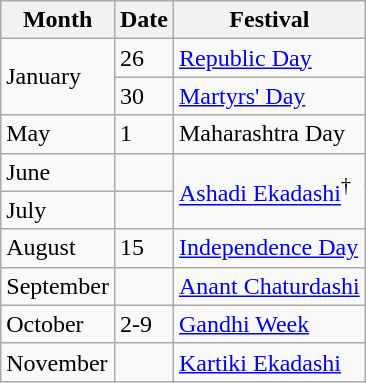<table class="wikitable">
<tr>
<th>Month</th>
<th>Date</th>
<th>Festival</th>
</tr>
<tr>
<td rowspan="2">January</td>
<td>26</td>
<td><a href='#'>Republic Day</a></td>
</tr>
<tr>
<td>30</td>
<td><a href='#'>Martyrs' Day</a></td>
</tr>
<tr>
<td>May</td>
<td>1</td>
<td>Maharashtra Day</td>
</tr>
<tr>
<td>June</td>
<td></td>
<td rowspan="2"><a href='#'>Ashadi Ekadashi</a><sup>†</sup></td>
</tr>
<tr>
<td>July</td>
<td></td>
</tr>
<tr>
<td>August</td>
<td>15</td>
<td><a href='#'>Independence Day</a></td>
</tr>
<tr>
<td>September</td>
<td></td>
<td><a href='#'>Anant Chaturdashi</a></td>
</tr>
<tr>
<td>October</td>
<td>2-9</td>
<td><a href='#'>Gandhi Week</a></td>
</tr>
<tr>
<td>November</td>
<td></td>
<td><a href='#'>Kartiki Ekadashi</a></td>
</tr>
</table>
